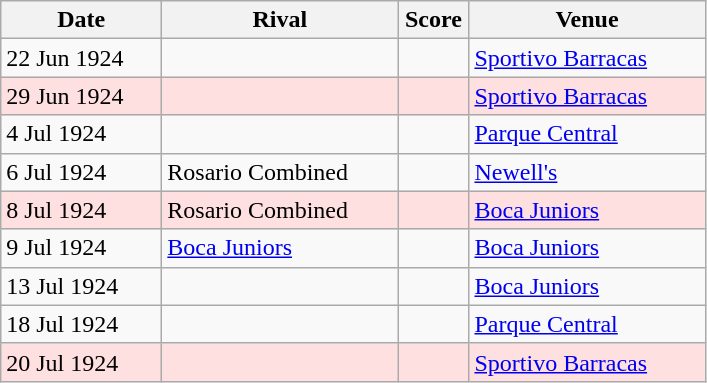<table class="wikitable sortable">
<tr>
<th width=100px>Date</th>
<th width=150px>Rival</th>
<th width=40px>Score</th>
<th width=150px>Venue</th>
</tr>
<tr>
<td>22 Jun 1924</td>
<td> </td>
<td></td>
<td><a href='#'>Sportivo Barracas</a></td>
</tr>
<tr style="background:#ffe0e0">
<td>29 Jun 1924</td>
<td> </td>
<td></td>
<td><a href='#'>Sportivo Barracas</a></td>
</tr>
<tr>
<td>4 Jul 1924</td>
<td></td>
<td></td>
<td><a href='#'>Parque Central</a></td>
</tr>
<tr>
<td>6 Jul 1924</td>
<td> Rosario Combined</td>
<td></td>
<td><a href='#'>Newell's</a></td>
</tr>
<tr style="background:#ffe0e0">
<td>8 Jul 1924</td>
<td> Rosario Combined</td>
<td></td>
<td><a href='#'>Boca Juniors</a></td>
</tr>
<tr>
<td>9 Jul 1924</td>
<td> <a href='#'>Boca Juniors</a></td>
<td></td>
<td><a href='#'>Boca Juniors</a></td>
</tr>
<tr>
<td>13 Jul 1924</td>
<td> </td>
<td></td>
<td><a href='#'>Boca Juniors</a></td>
</tr>
<tr>
<td>18 Jul 1924</td>
<td></td>
<td></td>
<td><a href='#'>Parque Central</a></td>
</tr>
<tr style="background:#ffe0e0">
<td>20 Jul 1924</td>
<td> </td>
<td></td>
<td><a href='#'>Sportivo Barracas</a></td>
</tr>
</table>
